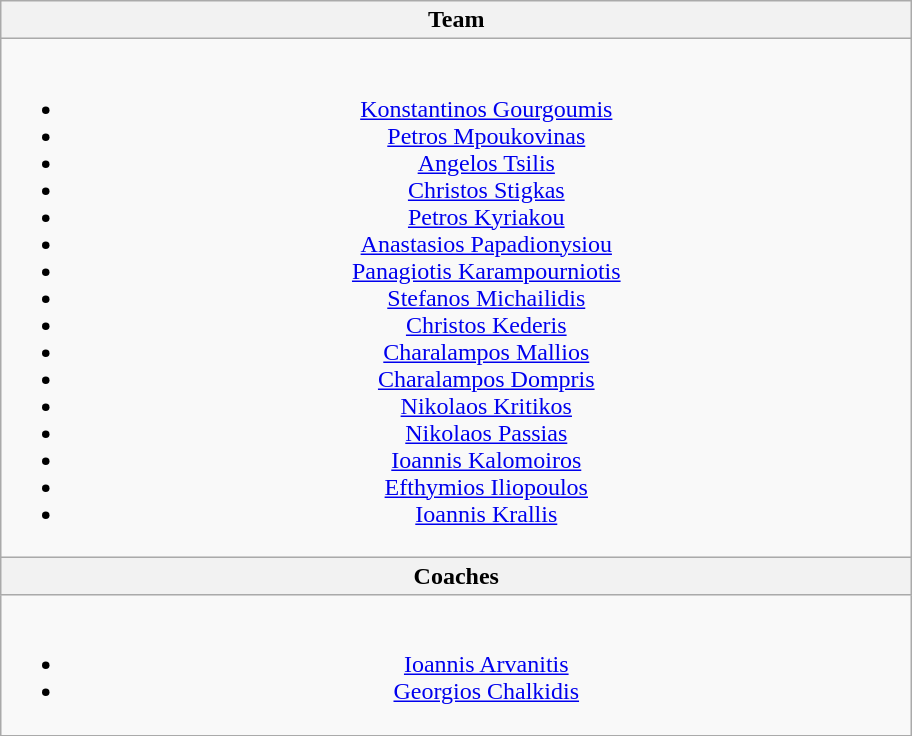<table class="wikitable" style="text-align: center;">
<tr>
<th width=600>Team</th>
</tr>
<tr>
<td><br><ul><li><a href='#'>Konstantinos Gourgoumis</a></li><li><a href='#'>Petros Mpoukovinas</a></li><li><a href='#'>Angelos Tsilis</a></li><li><a href='#'>Christos Stigkas</a></li><li><a href='#'>Petros Kyriakou</a></li><li><a href='#'>Anastasios Papadionysiou</a></li><li><a href='#'>Panagiotis Karampourniotis</a></li><li><a href='#'>Stefanos Michailidis</a></li><li><a href='#'>Christos Kederis</a></li><li><a href='#'>Charalampos Mallios</a></li><li><a href='#'>Charalampos Dompris</a></li><li><a href='#'>Nikolaos Kritikos</a></li><li><a href='#'>Nikolaos Passias</a></li><li><a href='#'>Ioannis Kalomoiros</a></li><li><a href='#'>Efthymios Iliopoulos</a></li><li><a href='#'>Ioannis Krallis</a></li></ul></td>
</tr>
<tr>
<th width=600>Coaches</th>
</tr>
<tr>
<td><br><ul><li> <a href='#'>Ioannis Arvanitis</a></li><li> <a href='#'>Georgios Chalkidis</a></li></ul></td>
</tr>
</table>
